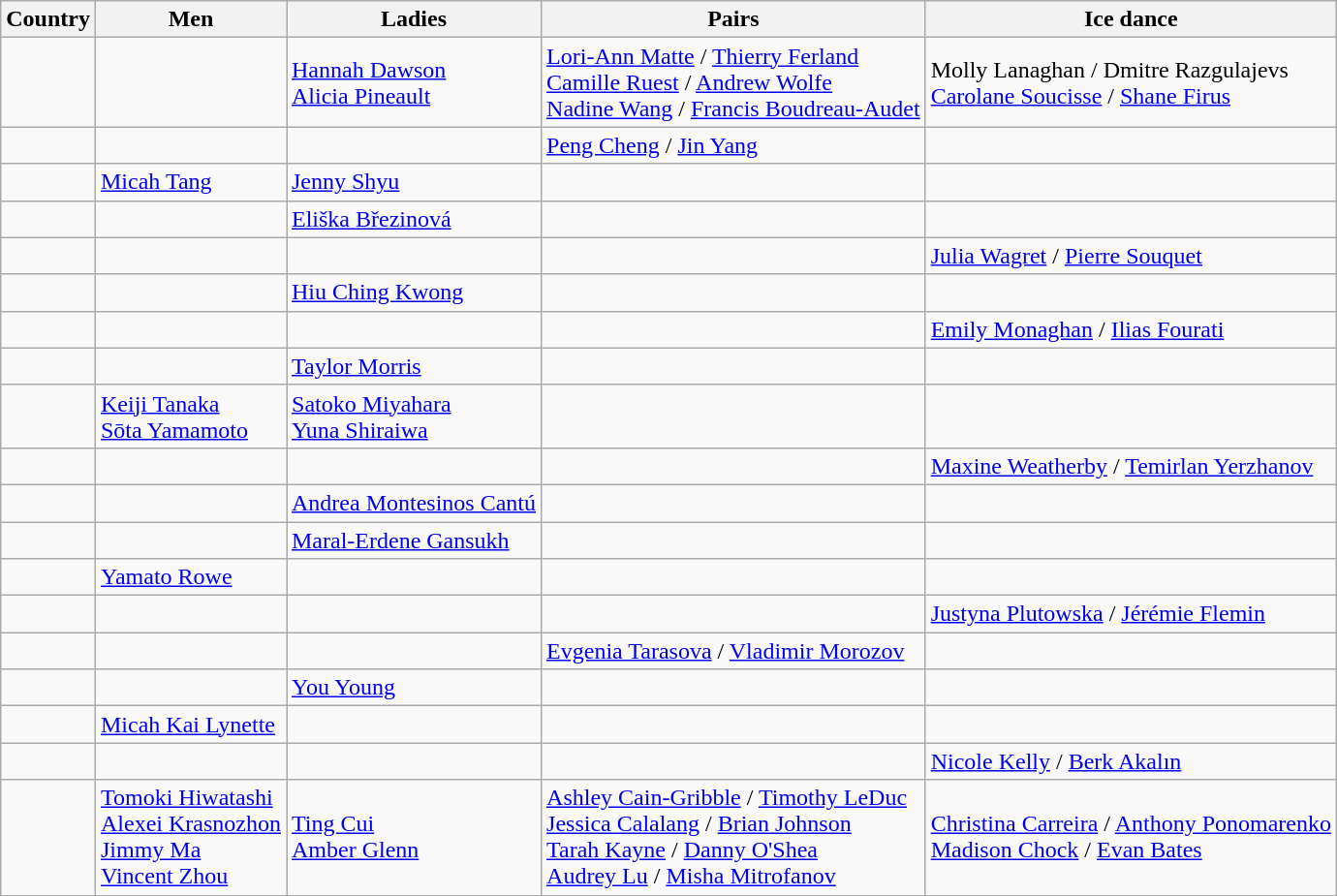<table class="wikitable">
<tr>
<th>Country</th>
<th>Men</th>
<th>Ladies</th>
<th>Pairs</th>
<th>Ice dance</th>
</tr>
<tr>
<td></td>
<td></td>
<td><a href='#'>Hannah Dawson</a> <br><a href='#'>Alicia Pineault</a></td>
<td><a href='#'>Lori-Ann Matte</a> / <a href='#'>Thierry Ferland</a> <br><a href='#'>Camille Ruest</a> / <a href='#'>Andrew Wolfe</a> <br><a href='#'>Nadine Wang</a> / <a href='#'>Francis Boudreau-Audet</a></td>
<td>Molly Lanaghan / Dmitre Razgulajevs <br><a href='#'>Carolane Soucisse</a> / <a href='#'>Shane Firus</a></td>
</tr>
<tr>
<td></td>
<td></td>
<td></td>
<td><a href='#'>Peng Cheng</a> / <a href='#'>Jin Yang</a></td>
<td></td>
</tr>
<tr>
<td></td>
<td><a href='#'>Micah Tang</a></td>
<td><a href='#'>Jenny Shyu</a></td>
<td></td>
<td></td>
</tr>
<tr>
<td></td>
<td></td>
<td><a href='#'>Eliška Březinová</a></td>
<td></td>
<td></td>
</tr>
<tr>
<td></td>
<td></td>
<td></td>
<td></td>
<td><a href='#'>Julia Wagret</a> / <a href='#'>Pierre Souquet</a></td>
</tr>
<tr>
<td></td>
<td></td>
<td><a href='#'>Hiu Ching Kwong</a></td>
<td></td>
<td></td>
</tr>
<tr>
<td></td>
<td></td>
<td></td>
<td></td>
<td><a href='#'>Emily Monaghan</a> / <a href='#'>Ilias Fourati</a></td>
</tr>
<tr>
<td></td>
<td></td>
<td><a href='#'>Taylor Morris</a></td>
<td></td>
<td></td>
</tr>
<tr>
<td></td>
<td><a href='#'>Keiji Tanaka</a> <br> <a href='#'>Sōta Yamamoto</a></td>
<td><a href='#'>Satoko Miyahara</a> <br> <a href='#'>Yuna Shiraiwa</a></td>
<td></td>
<td></td>
</tr>
<tr>
<td></td>
<td></td>
<td></td>
<td></td>
<td><a href='#'>Maxine Weatherby</a> / <a href='#'>Temirlan Yerzhanov</a></td>
</tr>
<tr>
<td></td>
<td></td>
<td><a href='#'>Andrea Montesinos Cantú</a></td>
<td></td>
<td></td>
</tr>
<tr>
<td></td>
<td></td>
<td><a href='#'>Maral-Erdene Gansukh</a></td>
<td></td>
<td></td>
</tr>
<tr>
<td></td>
<td><a href='#'>Yamato Rowe</a></td>
<td></td>
<td></td>
<td></td>
</tr>
<tr>
<td></td>
<td></td>
<td></td>
<td></td>
<td><a href='#'>Justyna Plutowska</a> / <a href='#'>Jérémie Flemin</a></td>
</tr>
<tr>
<td></td>
<td></td>
<td></td>
<td><a href='#'>Evgenia Tarasova</a> / <a href='#'>Vladimir Morozov</a></td>
<td></td>
</tr>
<tr>
<td></td>
<td></td>
<td><a href='#'>You Young</a></td>
<td></td>
<td></td>
</tr>
<tr>
<td></td>
<td><a href='#'>Micah Kai Lynette</a></td>
<td></td>
<td></td>
<td></td>
</tr>
<tr>
<td></td>
<td></td>
<td></td>
<td></td>
<td><a href='#'>Nicole Kelly</a> / <a href='#'>Berk Akalın</a></td>
</tr>
<tr>
<td></td>
<td><a href='#'>Tomoki Hiwatashi</a> <br><a href='#'>Alexei Krasnozhon</a> <br><a href='#'>Jimmy Ma</a> <br><a href='#'>Vincent Zhou</a></td>
<td><a href='#'>Ting Cui</a> <br><a href='#'>Amber Glenn</a></td>
<td><a href='#'>Ashley Cain-Gribble</a> / <a href='#'>Timothy LeDuc</a> <br><a href='#'>Jessica Calalang</a> / <a href='#'>Brian Johnson</a> <br><a href='#'>Tarah Kayne</a> / <a href='#'>Danny O'Shea</a> <br><a href='#'>Audrey Lu</a> / <a href='#'>Misha Mitrofanov</a></td>
<td><a href='#'>Christina Carreira</a> / <a href='#'>Anthony Ponomarenko</a> <br><a href='#'>Madison Chock</a> / <a href='#'>Evan Bates</a></td>
</tr>
</table>
